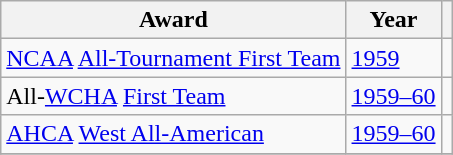<table class="wikitable">
<tr>
<th>Award</th>
<th>Year</th>
<th></th>
</tr>
<tr>
<td><a href='#'>NCAA</a> <a href='#'>All-Tournament First Team</a></td>
<td><a href='#'>1959</a></td>
<td></td>
</tr>
<tr>
<td>All-<a href='#'>WCHA</a> <a href='#'>First Team</a></td>
<td><a href='#'>1959–60</a></td>
<td></td>
</tr>
<tr>
<td><a href='#'>AHCA</a> <a href='#'>West All-American</a></td>
<td><a href='#'>1959–60</a></td>
<td></td>
</tr>
<tr>
</tr>
</table>
